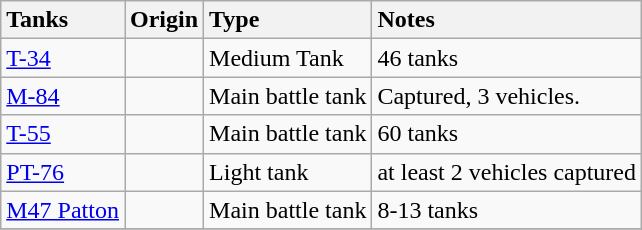<table class="wikitable">
<tr>
<th style="text-align: left;">Tanks</th>
<th style="text-align: left;">Origin</th>
<th style="text-align: left;">Type</th>
<th style="text-align: left;">Notes</th>
</tr>
<tr>
<td><a href='#'>T-34</a></td>
<td></td>
<td>Medium Tank</td>
<td>46 tanks</td>
</tr>
<tr>
<td><a href='#'>M-84</a></td>
<td></td>
<td>Main battle tank</td>
<td>Captured, 3 vehicles.</td>
</tr>
<tr>
<td><a href='#'>T-55</a></td>
<td></td>
<td>Main battle tank</td>
<td>60 tanks</td>
</tr>
<tr>
<td><a href='#'>PT-76</a></td>
<td></td>
<td>Light tank</td>
<td>at least 2 vehicles captured</td>
</tr>
<tr>
<td><a href='#'>M47 Patton</a></td>
<td></td>
<td>Main battle tank</td>
<td>8-13 tanks</td>
</tr>
<tr>
</tr>
</table>
